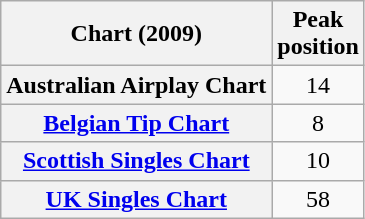<table class="wikitable sortable plainrowheaders">
<tr>
<th scope="col">Chart (2009)</th>
<th scope="col">Peak<br>position</th>
</tr>
<tr>
<th scope="row">Australian Airplay Chart</th>
<td align="center">14</td>
</tr>
<tr>
<th scope="row"><a href='#'>Belgian Tip Chart</a></th>
<td align="center">8</td>
</tr>
<tr>
<th scope="row"><a href='#'>Scottish Singles Chart</a></th>
<td align="center">10</td>
</tr>
<tr>
<th scope="row"><a href='#'>UK Singles Chart</a></th>
<td align="center">58</td>
</tr>
</table>
